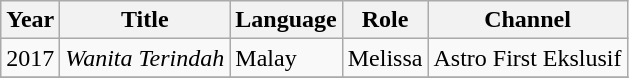<table class="wikitable sortable">
<tr>
<th>Year</th>
<th>Title</th>
<th>Language</th>
<th>Role</th>
<th>Channel</th>
</tr>
<tr>
<td>2017</td>
<td><em>Wanita Terindah</em></td>
<td>Malay</td>
<td>Melissa</td>
<td>Astro First Ekslusif</td>
</tr>
<tr>
</tr>
</table>
